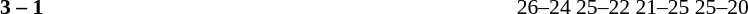<table width=100% cellspacing=1>
<tr>
<th width=20%></th>
<th width=12%></th>
<th width=20%></th>
<th width=33%></th>
<td></td>
</tr>
<tr style=font-size:90%>
<td align=right><strong></strong></td>
<td align=center><strong>3 – 1</strong></td>
<td></td>
<td>26–24 25–22 21–25 25–20</td>
</tr>
</table>
